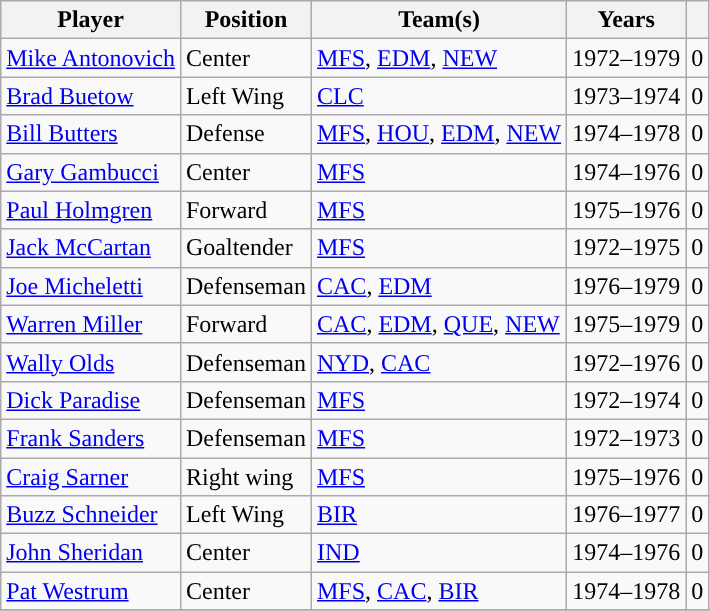<table class="wikitable">
<tr>
<th>Player</th>
<th>Position</th>
<th>Team(s)</th>
<th>Years</th>
<th><a href='#'></a></th>
</tr>
<tr>
<td><a href='#'>Mike Antonovich</a></td>
<td>Center</td>
<td><a href='#'>MFS</a>, <a href='#'>EDM</a>, <a href='#'>NEW</a></td>
<td>1972–1979</td>
<td>0</td>
</tr>
<tr>
<td><a href='#'>Brad Buetow</a></td>
<td>Left Wing</td>
<td><a href='#'>CLC</a></td>
<td>1973–1974</td>
<td>0</td>
</tr>
<tr>
<td><a href='#'>Bill Butters</a></td>
<td>Defense</td>
<td><a href='#'>MFS</a>, <a href='#'>HOU</a>, <a href='#'>EDM</a>, <a href='#'>NEW</a></td>
<td>1974–1978</td>
<td>0</td>
</tr>
<tr>
<td><a href='#'>Gary Gambucci</a></td>
<td>Center</td>
<td><a href='#'>MFS</a></td>
<td>1974–1976</td>
<td>0</td>
</tr>
<tr>
<td><a href='#'>Paul Holmgren</a></td>
<td>Forward</td>
<td><a href='#'>MFS</a></td>
<td>1975–1976</td>
<td>0</td>
</tr>
<tr>
<td><a href='#'>Jack McCartan</a></td>
<td>Goaltender</td>
<td><a href='#'>MFS</a></td>
<td>1972–1975</td>
<td>0</td>
</tr>
<tr>
<td><a href='#'>Joe Micheletti</a></td>
<td>Defenseman</td>
<td><a href='#'>CAC</a>, <a href='#'>EDM</a></td>
<td>1976–1979</td>
<td>0</td>
</tr>
<tr>
<td><a href='#'>Warren Miller</a></td>
<td>Forward</td>
<td><a href='#'>CAC</a>, <a href='#'>EDM</a>, <a href='#'>QUE</a>, <a href='#'>NEW</a></td>
<td>1975–1979</td>
<td>0</td>
</tr>
<tr>
<td><a href='#'>Wally Olds</a></td>
<td>Defenseman</td>
<td><a href='#'>NYD</a>, <a href='#'>CAC</a></td>
<td>1972–1976</td>
<td>0</td>
</tr>
<tr>
<td><a href='#'>Dick Paradise</a></td>
<td>Defenseman</td>
<td><a href='#'>MFS</a></td>
<td>1972–1974</td>
<td>0</td>
</tr>
<tr>
<td><a href='#'>Frank Sanders</a></td>
<td>Defenseman</td>
<td><a href='#'>MFS</a></td>
<td>1972–1973</td>
<td>0</td>
</tr>
<tr>
<td><a href='#'>Craig Sarner</a></td>
<td>Right wing</td>
<td><a href='#'>MFS</a></td>
<td>1975–1976</td>
<td>0</td>
</tr>
<tr>
<td><a href='#'>Buzz Schneider</a></td>
<td>Left Wing</td>
<td><a href='#'>BIR</a></td>
<td>1976–1977</td>
<td>0</td>
</tr>
<tr>
<td><a href='#'>John Sheridan</a></td>
<td>Center</td>
<td><a href='#'>IND</a></td>
<td>1974–1976</td>
<td>0</td>
</tr>
<tr>
<td><a href='#'>Pat Westrum</a></td>
<td>Center</td>
<td><a href='#'>MFS</a>, <a href='#'>CAC</a>, <a href='#'>BIR</a></td>
<td>1974–1978</td>
<td>0</td>
</tr>
<tr>
</tr>
</table>
